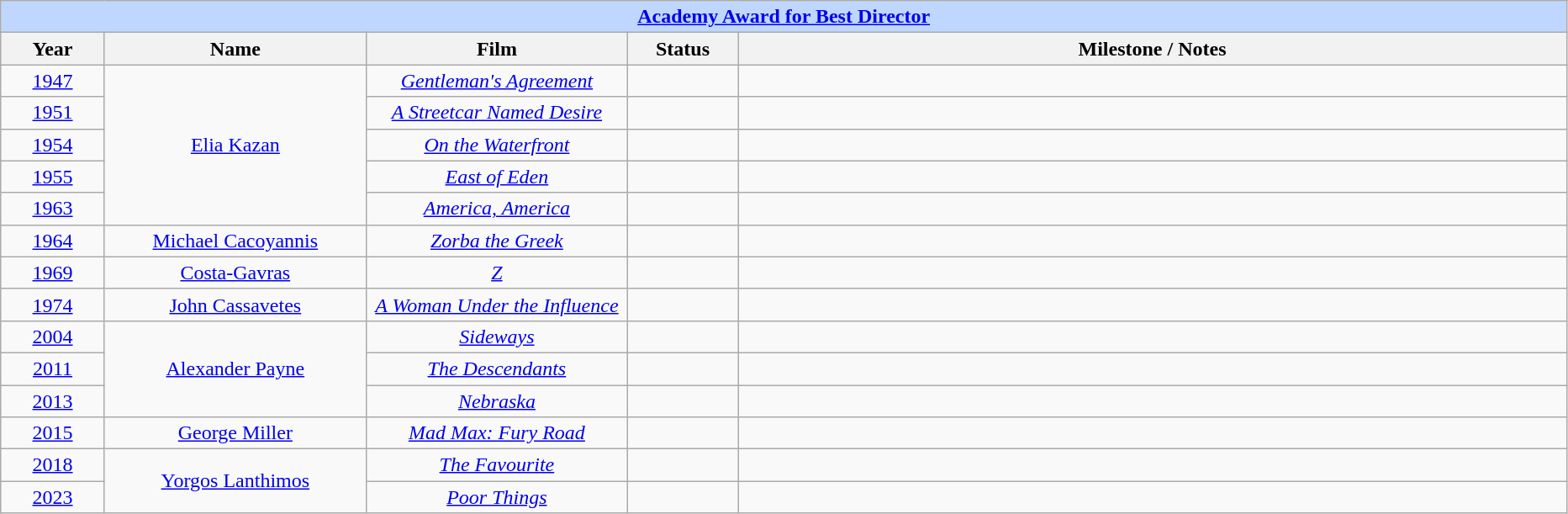<table class="wikitable" style="text-align: center">
<tr ---- bgcolor="#bfd7ff">
<td colspan=5 align=center><strong><a href='#'>Academy Award for Best Director</a></strong></td>
</tr>
<tr ---- bgcolor="#ebf5ff">
<th width="75">Year</th>
<th width="200">Name</th>
<th width="200">Film</th>
<th width="80">Status</th>
<th width="650">Milestone / Notes</th>
</tr>
<tr>
<td><a href='#'>1947</a></td>
<td rowspan="5"><a href='#'>Elia Kazan</a></td>
<td><em><a href='#'>Gentleman's Agreement</a></em></td>
<td></td>
<td></td>
</tr>
<tr>
<td><a href='#'>1951</a></td>
<td><em><a href='#'>A Streetcar Named Desire</a></em></td>
<td></td>
<td></td>
</tr>
<tr>
<td><a href='#'>1954</a></td>
<td><em><a href='#'>On the Waterfront</a></em></td>
<td></td>
<td></td>
</tr>
<tr>
<td><a href='#'>1955</a></td>
<td><em><a href='#'>East of Eden</a></em></td>
<td></td>
<td></td>
</tr>
<tr>
<td><a href='#'>1963</a></td>
<td><em><a href='#'>America, America</a></em></td>
<td></td>
<td></td>
</tr>
<tr>
<td><a href='#'>1964</a></td>
<td><a href='#'>Michael Cacoyannis</a></td>
<td><em><a href='#'>Zorba the Greek</a></em></td>
<td></td>
<td></td>
</tr>
<tr>
<td><a href='#'>1969</a></td>
<td><a href='#'>Costa-Gavras</a></td>
<td><em><a href='#'>Z</a></em></td>
<td></td>
<td></td>
</tr>
<tr>
<td><a href='#'>1974</a></td>
<td><a href='#'>John Cassavetes</a></td>
<td><em><a href='#'>A Woman Under the Influence</a></em></td>
<td></td>
<td></td>
</tr>
<tr>
<td><a href='#'>2004</a></td>
<td rowspan="3"><a href='#'>Alexander Payne</a></td>
<td><em><a href='#'>Sideways</a></em></td>
<td></td>
<td></td>
</tr>
<tr>
<td><a href='#'>2011</a></td>
<td><em><a href='#'>The Descendants</a></em></td>
<td></td>
<td></td>
</tr>
<tr>
<td><a href='#'>2013</a></td>
<td><em><a href='#'>Nebraska</a></em></td>
<td></td>
<td></td>
</tr>
<tr>
<td><a href='#'>2015</a></td>
<td><a href='#'>George Miller</a></td>
<td><em><a href='#'>Mad Max: Fury Road</a></em></td>
<td></td>
<td></td>
</tr>
<tr>
<td><a href='#'>2018</a></td>
<td rowspan="2"><a href='#'>Yorgos Lanthimos</a></td>
<td><em><a href='#'>The Favourite</a></em></td>
<td></td>
<td></td>
</tr>
<tr>
<td><a href='#'>2023</a></td>
<td><em><a href='#'>Poor Things</a></em></td>
<td></td>
<td></td>
</tr>
</table>
